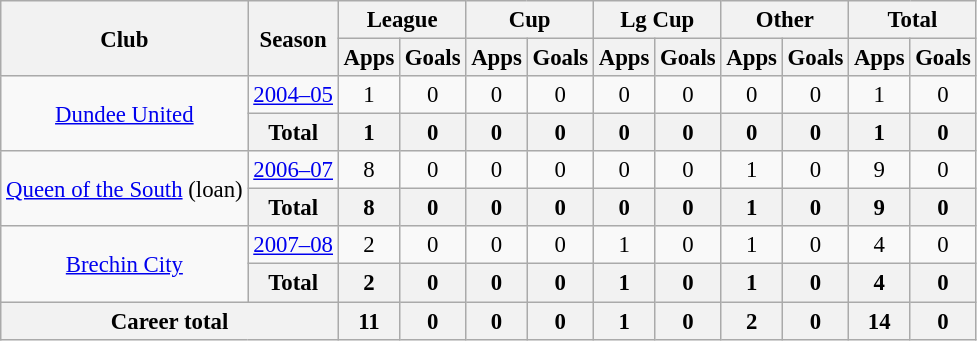<table class="wikitable" style="font-size:95%; text-align:center">
<tr>
<th rowspan="2">Club</th>
<th rowspan="2">Season</th>
<th colspan="2">League</th>
<th colspan="2">Cup</th>
<th colspan="2">Lg Cup</th>
<th colspan="2">Other</th>
<th colspan="2">Total</th>
</tr>
<tr>
<th>Apps</th>
<th>Goals</th>
<th>Apps</th>
<th>Goals</th>
<th>Apps</th>
<th>Goals</th>
<th>Apps</th>
<th>Goals</th>
<th>Apps</th>
<th>Goals</th>
</tr>
<tr>
<td rowspan="2"><a href='#'>Dundee United</a></td>
<td><a href='#'>2004–05</a></td>
<td>1</td>
<td>0</td>
<td>0</td>
<td>0</td>
<td>0</td>
<td>0</td>
<td>0</td>
<td>0</td>
<td>1</td>
<td>0</td>
</tr>
<tr>
<th>Total</th>
<th>1</th>
<th>0</th>
<th>0</th>
<th>0</th>
<th>0</th>
<th>0</th>
<th>0</th>
<th>0</th>
<th>1</th>
<th>0</th>
</tr>
<tr>
<td rowspan="2"><a href='#'>Queen of the South</a> (loan)</td>
<td><a href='#'>2006–07</a></td>
<td>8</td>
<td>0</td>
<td>0</td>
<td>0</td>
<td>0</td>
<td>0</td>
<td>1</td>
<td>0</td>
<td>9</td>
<td>0</td>
</tr>
<tr>
<th>Total</th>
<th>8</th>
<th>0</th>
<th>0</th>
<th>0</th>
<th>0</th>
<th>0</th>
<th>1</th>
<th>0</th>
<th>9</th>
<th>0</th>
</tr>
<tr>
<td rowspan="2"><a href='#'>Brechin City</a></td>
<td><a href='#'>2007–08</a></td>
<td>2</td>
<td>0</td>
<td>0</td>
<td>0</td>
<td>1</td>
<td>0</td>
<td>1</td>
<td>0</td>
<td>4</td>
<td>0</td>
</tr>
<tr>
<th>Total</th>
<th>2</th>
<th>0</th>
<th>0</th>
<th>0</th>
<th>1</th>
<th>0</th>
<th>1</th>
<th>0</th>
<th>4</th>
<th>0</th>
</tr>
<tr>
<th colspan="2">Career total</th>
<th>11</th>
<th>0</th>
<th>0</th>
<th>0</th>
<th>1</th>
<th>0</th>
<th>2</th>
<th>0</th>
<th>14</th>
<th>0</th>
</tr>
</table>
